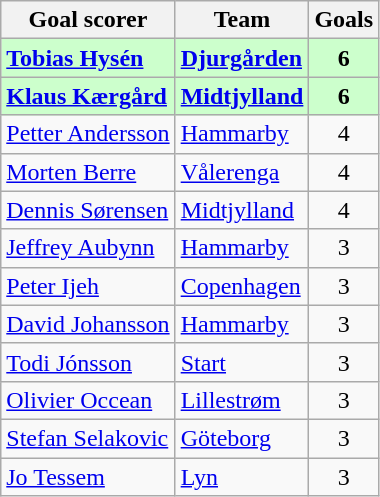<table class="wikitable" style="text-align: left;">
<tr>
<th>Goal scorer</th>
<th>Team</th>
<th>Goals</th>
</tr>
<tr bgcolor=ccffcc>
<td> <strong><a href='#'>Tobias Hysén</a></strong></td>
<td><strong><a href='#'>Djurgården</a></strong></td>
<td style="text-align:center;"><strong>6</strong></td>
</tr>
<tr bgcolor=ccffcc>
<td> <strong><a href='#'>Klaus Kærgård</a></strong></td>
<td><strong><a href='#'>Midtjylland</a></strong></td>
<td style="text-align:center;"><strong>6</strong></td>
</tr>
<tr>
<td> <a href='#'>Petter Andersson</a></td>
<td><a href='#'>Hammarby</a></td>
<td style="text-align:center;">4</td>
</tr>
<tr>
<td> <a href='#'>Morten Berre</a></td>
<td><a href='#'>Vålerenga</a></td>
<td style="text-align:center;">4</td>
</tr>
<tr>
<td> <a href='#'>Dennis Sørensen</a></td>
<td><a href='#'>Midtjylland</a></td>
<td style="text-align:center;">4</td>
</tr>
<tr>
<td> <a href='#'>Jeffrey Aubynn</a></td>
<td><a href='#'>Hammarby</a></td>
<td style="text-align:center;">3</td>
</tr>
<tr>
<td> <a href='#'>Peter Ijeh</a></td>
<td><a href='#'>Copenhagen</a></td>
<td style="text-align:center;">3</td>
</tr>
<tr>
<td> <a href='#'>David Johansson</a></td>
<td><a href='#'>Hammarby</a></td>
<td style="text-align:center;">3</td>
</tr>
<tr>
<td> <a href='#'>Todi Jónsson</a></td>
<td><a href='#'>Start</a></td>
<td style="text-align:center;">3</td>
</tr>
<tr>
<td> <a href='#'>Olivier Occean</a></td>
<td><a href='#'>Lillestrøm</a></td>
<td style="text-align:center;">3</td>
</tr>
<tr>
<td> <a href='#'>Stefan Selakovic</a></td>
<td><a href='#'>Göteborg</a></td>
<td style="text-align:center;">3</td>
</tr>
<tr>
<td> <a href='#'>Jo Tessem</a></td>
<td><a href='#'>Lyn</a></td>
<td style="text-align:center;">3</td>
</tr>
</table>
